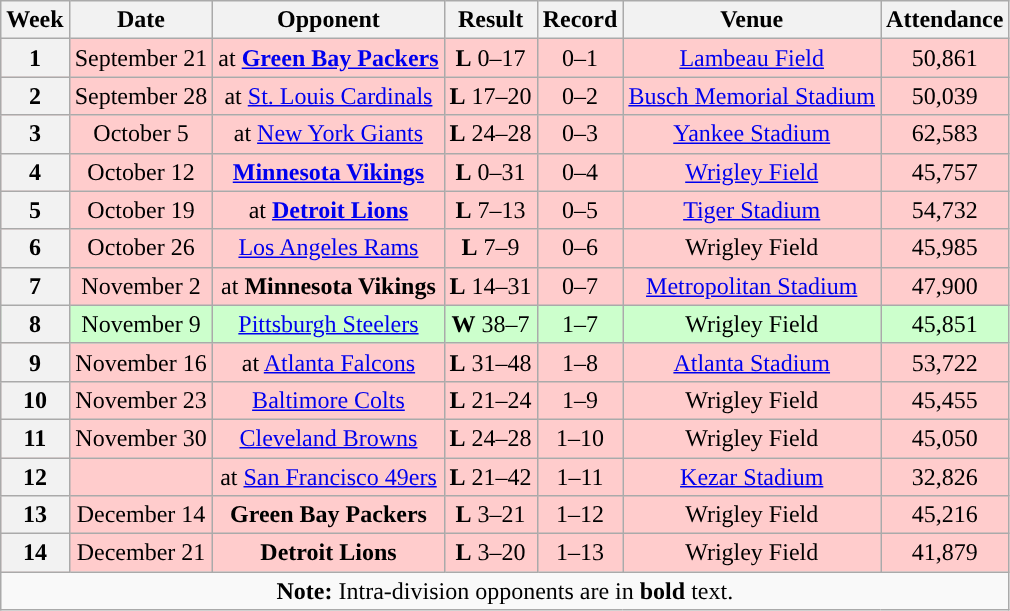<table class="wikitable" style="text-align:center">
<tr>
<th>Week</th>
<th>Date</th>
<th>Opponent</th>
<th>Result</th>
<th>Record</th>
<th>Venue</th>
<th>Attendance</th>
</tr>
<tr style="background:#fcc">
<th>1</th>
<td>September 21</td>
<td>at <strong><a href='#'>Green Bay Packers</a></strong></td>
<td><strong>L</strong> 0–17</td>
<td>0–1</td>
<td><a href='#'>Lambeau Field</a></td>
<td>50,861</td>
</tr>
<tr style="background:#fcc">
<th>2</th>
<td>September 28</td>
<td>at <a href='#'>St. Louis Cardinals</a></td>
<td><strong>L</strong> 17–20</td>
<td>0–2</td>
<td><a href='#'>Busch Memorial Stadium</a></td>
<td>50,039</td>
</tr>
<tr style="background:#fcc">
<th>3</th>
<td>October 5</td>
<td>at <a href='#'>New York Giants</a></td>
<td><strong>L</strong> 24–28</td>
<td>0–3</td>
<td><a href='#'>Yankee Stadium</a></td>
<td>62,583</td>
</tr>
<tr style="background:#fcc">
<th>4</th>
<td>October 12</td>
<td><strong><a href='#'>Minnesota Vikings</a></strong></td>
<td><strong>L</strong> 0–31</td>
<td>0–4</td>
<td><a href='#'>Wrigley Field</a></td>
<td>45,757</td>
</tr>
<tr style="background:#fcc">
<th>5</th>
<td>October 19</td>
<td>at <strong><a href='#'>Detroit Lions</a></strong></td>
<td><strong>L</strong> 7–13</td>
<td>0–5</td>
<td><a href='#'>Tiger Stadium</a></td>
<td>54,732</td>
</tr>
<tr style="background:#fcc">
<th>6</th>
<td>October 26</td>
<td><a href='#'>Los Angeles Rams</a></td>
<td><strong>L</strong> 7–9</td>
<td>0–6</td>
<td>Wrigley Field</td>
<td>45,985</td>
</tr>
<tr style="background:#fcc">
<th>7</th>
<td>November 2</td>
<td>at <strong>Minnesota Vikings</strong></td>
<td><strong>L</strong> 14–31</td>
<td>0–7</td>
<td><a href='#'>Metropolitan Stadium</a></td>
<td>47,900</td>
</tr>
<tr style="background:#cfc">
<th>8</th>
<td>November 9</td>
<td><a href='#'>Pittsburgh Steelers</a></td>
<td><strong>W</strong> 38–7</td>
<td>1–7</td>
<td>Wrigley Field</td>
<td>45,851</td>
</tr>
<tr style="background:#fcc">
<th>9</th>
<td>November 16</td>
<td>at <a href='#'>Atlanta Falcons</a></td>
<td><strong>L</strong> 31–48</td>
<td>1–8</td>
<td><a href='#'>Atlanta Stadium</a></td>
<td>53,722</td>
</tr>
<tr style="background:#fcc">
<th>10</th>
<td>November 23</td>
<td><a href='#'>Baltimore Colts</a></td>
<td><strong>L</strong> 21–24</td>
<td>1–9</td>
<td>Wrigley Field</td>
<td>45,455</td>
</tr>
<tr style="background:#fcc">
<th>11</th>
<td>November 30</td>
<td><a href='#'>Cleveland Browns</a></td>
<td><strong>L</strong> 24–28</td>
<td>1–10</td>
<td>Wrigley Field</td>
<td>45,050</td>
</tr>
<tr style="background:#fcc">
<th>12</th>
<td></td>
<td>at <a href='#'>San Francisco 49ers</a></td>
<td><strong>L</strong> 21–42</td>
<td>1–11</td>
<td><a href='#'>Kezar Stadium</a></td>
<td>32,826</td>
</tr>
<tr style="background:#fcc">
<th>13</th>
<td>December 14</td>
<td><strong>Green Bay Packers</strong></td>
<td><strong>L</strong> 3–21</td>
<td>1–12</td>
<td>Wrigley Field</td>
<td>45,216</td>
</tr>
<tr style="background:#fcc">
<th>14</th>
<td>December 21</td>
<td><strong>Detroit Lions</strong></td>
<td><strong>L</strong> 3–20</td>
<td>1–13</td>
<td>Wrigley Field</td>
<td>41,879</td>
</tr>
<tr>
<td colspan="8"><strong>Note:</strong> Intra-division opponents are in <strong>bold</strong> text.</td>
</tr>
</table>
